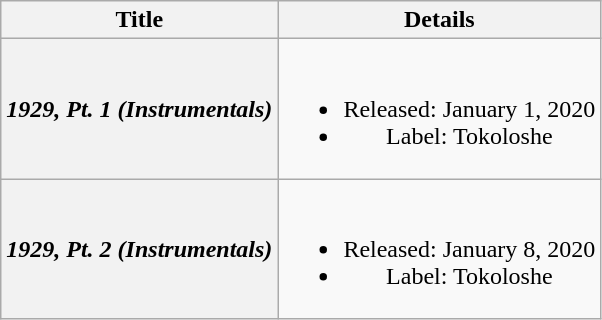<table class="wikitable plainrowheaders" style="text-align:center;">
<tr>
<th scope="col">Title</th>
<th scope="col">Details</th>
</tr>
<tr>
<th scope="row"><em>1929, Pt. 1 (Instrumentals)</em></th>
<td><br><ul><li>Released: January 1, 2020</li><li>Label: Tokoloshe</li></ul></td>
</tr>
<tr>
<th scope="row"><em>1929, Pt. 2 (Instrumentals)</em></th>
<td><br><ul><li>Released: January 8, 2020</li><li>Label: Tokoloshe</li></ul></td>
</tr>
</table>
